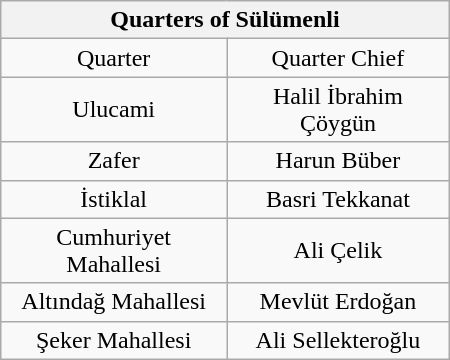<table class="wikitable" width=300>
<tr>
<th colspan=2>Quarters of Sülümenli</th>
</tr>
<tr>
<td align="center">Quarter</td>
<td align="center">Quarter Chief</td>
</tr>
<tr>
<td align="center">Ulucami</td>
<td align="center">Halil İbrahim Çöygün</td>
</tr>
<tr>
<td align="center">Zafer</td>
<td align="center">Harun Büber</td>
</tr>
<tr>
<td align="center">İstiklal</td>
<td align="center">Basri Tekkanat</td>
</tr>
<tr>
<td align="center">Cumhuriyet Mahallesi</td>
<td align="center">Ali Çelik</td>
</tr>
<tr>
<td align="center">Altındağ Mahallesi</td>
<td align="center">Mevlüt Erdoğan</td>
</tr>
<tr>
<td align="center">Şeker Mahallesi</td>
<td align="center">Ali Sellekteroğlu</td>
</tr>
</table>
